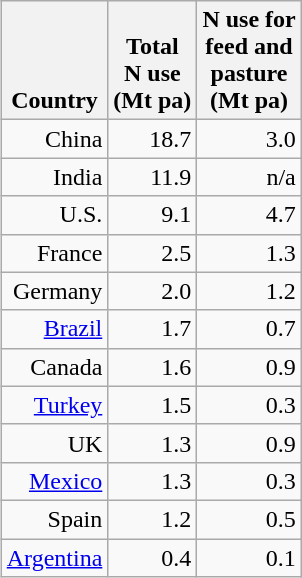<table class="wikitable floatright" style="float:right; margin:10px; text-align:right;">
<tr style="vertical-align:bottom">
<th>Country</th>
<th>Total<br>N use<br>(Mt pa)</th>
<th>N use for<br>feed and<br>pasture<br>(Mt pa)</th>
</tr>
<tr>
<td>China</td>
<td>18.7</td>
<td>3.0</td>
</tr>
<tr>
<td>India</td>
<td>11.9</td>
<td>n/a</td>
</tr>
<tr>
<td>U.S.</td>
<td>9.1</td>
<td>4.7</td>
</tr>
<tr>
<td>France</td>
<td>2.5</td>
<td>1.3</td>
</tr>
<tr>
<td>Germany</td>
<td>2.0</td>
<td>1.2</td>
</tr>
<tr>
<td><a href='#'>Brazil</a></td>
<td>1.7</td>
<td>0.7</td>
</tr>
<tr>
<td>Canada</td>
<td>1.6</td>
<td>0.9</td>
</tr>
<tr>
<td><a href='#'>Turkey</a></td>
<td>1.5</td>
<td>0.3</td>
</tr>
<tr>
<td>UK</td>
<td>1.3</td>
<td>0.9</td>
</tr>
<tr>
<td><a href='#'>Mexico</a></td>
<td>1.3</td>
<td>0.3</td>
</tr>
<tr>
<td>Spain</td>
<td>1.2</td>
<td>0.5</td>
</tr>
<tr>
<td><a href='#'>Argentina</a></td>
<td>0.4</td>
<td>0.1</td>
</tr>
</table>
